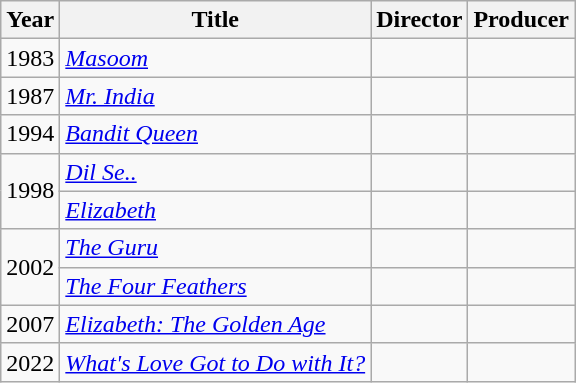<table class="wikitable">
<tr>
<th>Year</th>
<th>Title</th>
<th>Director</th>
<th>Producer</th>
</tr>
<tr>
<td>1983</td>
<td><em><a href='#'>Masoom</a></em></td>
<td></td>
<td></td>
</tr>
<tr>
<td>1987</td>
<td><em><a href='#'>Mr. India</a></em></td>
<td></td>
<td></td>
</tr>
<tr>
<td>1994</td>
<td><em><a href='#'>Bandit Queen</a></em></td>
<td></td>
<td></td>
</tr>
<tr>
<td rowspan="2">1998</td>
<td><em><a href='#'>Dil Se..</a></em></td>
<td></td>
<td></td>
</tr>
<tr>
<td><em><a href='#'>Elizabeth</a></em></td>
<td></td>
<td></td>
</tr>
<tr>
<td rowspan="2">2002</td>
<td><em><a href='#'>The Guru</a></em></td>
<td></td>
<td></td>
</tr>
<tr>
<td><em><a href='#'>The Four Feathers</a></em></td>
<td></td>
<td></td>
</tr>
<tr>
<td>2007</td>
<td><em><a href='#'>Elizabeth: The Golden Age</a></em></td>
<td></td>
<td></td>
</tr>
<tr>
<td>2022</td>
<td><em><a href='#'>What's Love Got to Do with It?</a></em></td>
<td></td>
<td></td>
</tr>
</table>
